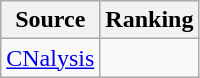<table class="wikitable" style="text-align:center">
<tr>
<th>Source</th>
<th>Ranking</th>
</tr>
<tr>
<td align=left><a href='#'>CNalysis</a></td>
<td></td>
</tr>
</table>
